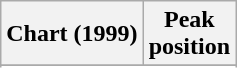<table class="wikitable sortable">
<tr>
<th align="left">Chart (1999)</th>
<th align="center">Peak<br>position</th>
</tr>
<tr>
</tr>
<tr>
</tr>
<tr>
</tr>
</table>
